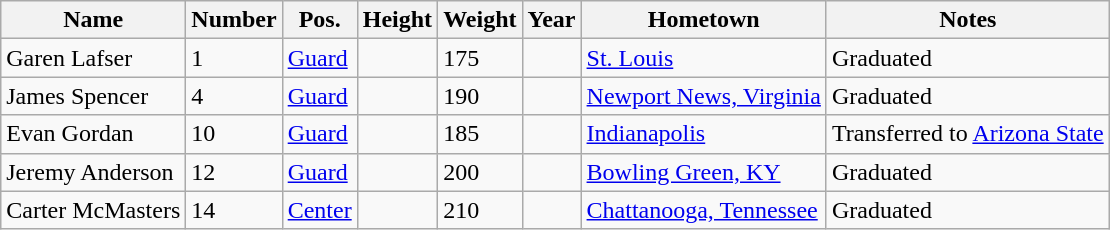<table class="wikitable sortable" border="1">
<tr>
<th>Name</th>
<th>Number</th>
<th>Pos.</th>
<th>Height</th>
<th>Weight</th>
<th>Year</th>
<th>Hometown</th>
<th class="unsortable">Notes</th>
</tr>
<tr>
<td sortname>Garen Lafser</td>
<td>1</td>
<td><a href='#'>Guard</a></td>
<td></td>
<td>175</td>
<td></td>
<td><a href='#'>St. Louis</a></td>
<td>Graduated</td>
</tr>
<tr>
<td sortname>James Spencer</td>
<td>4</td>
<td><a href='#'>Guard</a></td>
<td></td>
<td>190</td>
<td></td>
<td><a href='#'>Newport News, Virginia</a></td>
<td>Graduated</td>
</tr>
<tr>
<td sortname>Evan Gordan</td>
<td>10</td>
<td><a href='#'>Guard</a></td>
<td></td>
<td>185</td>
<td></td>
<td><a href='#'>Indianapolis</a></td>
<td>Transferred to <a href='#'>Arizona State</a></td>
</tr>
<tr>
<td sortname>Jeremy Anderson</td>
<td>12</td>
<td><a href='#'>Guard</a></td>
<td></td>
<td>200</td>
<td></td>
<td><a href='#'>Bowling Green, KY</a></td>
<td>Graduated</td>
</tr>
<tr>
<td sortname>Carter McMasters</td>
<td>14</td>
<td><a href='#'>Center</a></td>
<td></td>
<td>210</td>
<td></td>
<td><a href='#'>Chattanooga, Tennessee</a></td>
<td>Graduated</td>
</tr>
</table>
